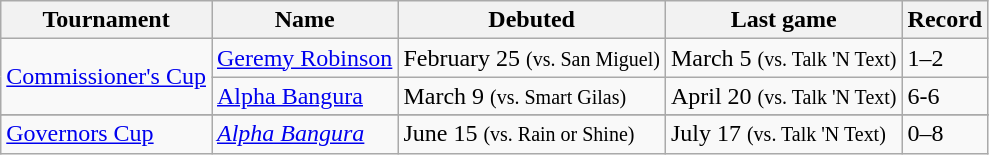<table class="wikitable">
<tr>
<th>Tournament</th>
<th>Name</th>
<th>Debuted</th>
<th>Last game</th>
<th>Record</th>
</tr>
<tr>
<td rowspan=2><a href='#'>Commissioner's Cup</a></td>
<td> <a href='#'>Geremy Robinson</a></td>
<td>February 25 <small>(vs. San Miguel)</small></td>
<td>March 5 <small>(vs. Talk 'N Text)</small></td>
<td>1–2</td>
</tr>
<tr>
<td> <a href='#'>Alpha Bangura</a></td>
<td>March 9 <small>(vs. Smart Gilas)</small></td>
<td>April 20 <small>(vs. Talk 'N Text)</small></td>
<td>6-6</td>
</tr>
<tr bgcolor=#FFE4C4>
</tr>
<tr>
<td><a href='#'>Governors Cup</a></td>
<td> <em><a href='#'>Alpha Bangura</a></em></td>
<td>June 15 <small>(vs. Rain or Shine)</small></td>
<td>July 17 <small>(vs. Talk 'N Text)</small></td>
<td>0–8</td>
</tr>
</table>
